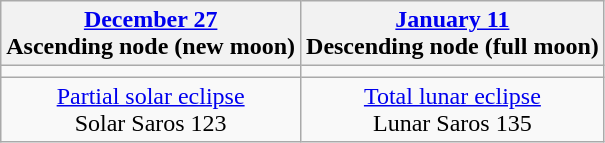<table class="wikitable">
<tr>
<th><a href='#'>December 27</a><br>Ascending node (new moon)<br></th>
<th><a href='#'>January 11</a><br>Descending node (full moon)<br></th>
</tr>
<tr>
<td></td>
<td></td>
</tr>
<tr align=center>
<td><a href='#'>Partial solar eclipse</a><br>Solar Saros 123</td>
<td><a href='#'>Total lunar eclipse</a><br>Lunar Saros 135</td>
</tr>
</table>
